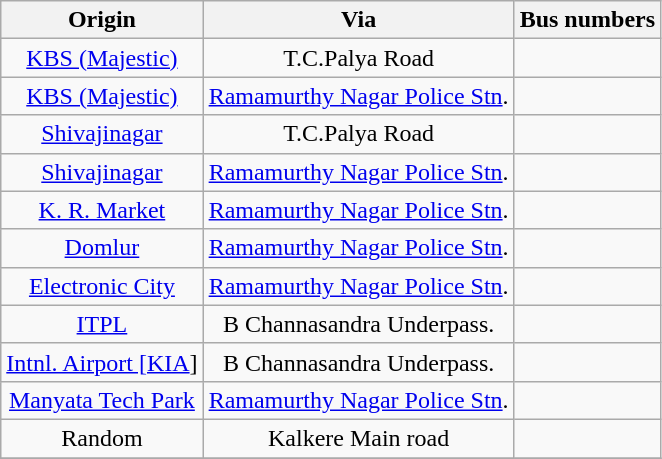<table class="wikitable">
<tr>
<th>Origin</th>
<th>Via</th>
<th>Bus numbers</th>
</tr>
<tr>
<td align="center"><a href='#'>KBS (Majestic)</a></td>
<td align="center">T.C.Palya Road</td>
<td><strong></strong></td>
</tr>
<tr>
<td align="center"><a href='#'>KBS (Majestic)</a></td>
<td align="center"><a href='#'>Ramamurthy Nagar Police Stn</a>.</td>
<td><strong></strong></td>
</tr>
<tr>
<td align="center"><a href='#'>Shivajinagar</a></td>
<td align="center">T.C.Palya Road</td>
<td><strong></strong></td>
</tr>
<tr>
<td align="center"><a href='#'>Shivajinagar</a></td>
<td align="center"><a href='#'>Ramamurthy Nagar Police Stn</a>.</td>
<td><strong></strong></td>
</tr>
<tr>
<td align="center"><a href='#'>K. R. Market</a></td>
<td align="center"><a href='#'>Ramamurthy Nagar Police Stn</a>.</td>
<td><strong></strong></td>
</tr>
<tr>
<td align="center"><a href='#'>Domlur</a></td>
<td align="center"><a href='#'>Ramamurthy Nagar Police Stn</a>.</td>
<td><strong></strong></td>
</tr>
<tr>
<td align="center"><a href='#'>Electronic City</a></td>
<td align="center"><a href='#'>Ramamurthy Nagar Police Stn</a>.</td>
<td><strong></strong></td>
</tr>
<tr>
<td align="center"><a href='#'>ITPL</a></td>
<td align="center">B Channasandra Underpass.</td>
<td><strong></strong></td>
</tr>
<tr>
<td align="center"><a href='#'>Intnl. Airport [KIA</a>]</td>
<td align="center">B Channasandra Underpass.</td>
<td><strong></strong></td>
</tr>
<tr>
<td align="center"><a href='#'>Manyata Tech Park</a></td>
<td align="center"><a href='#'>Ramamurthy Nagar Police Stn</a>.</td>
<td><strong></strong></td>
</tr>
<tr>
<td align="center">Random</td>
<td align="center">Kalkere Main road</td>
<td><strong></strong> <strong></strong><strong> </strong></td>
</tr>
<tr>
</tr>
</table>
